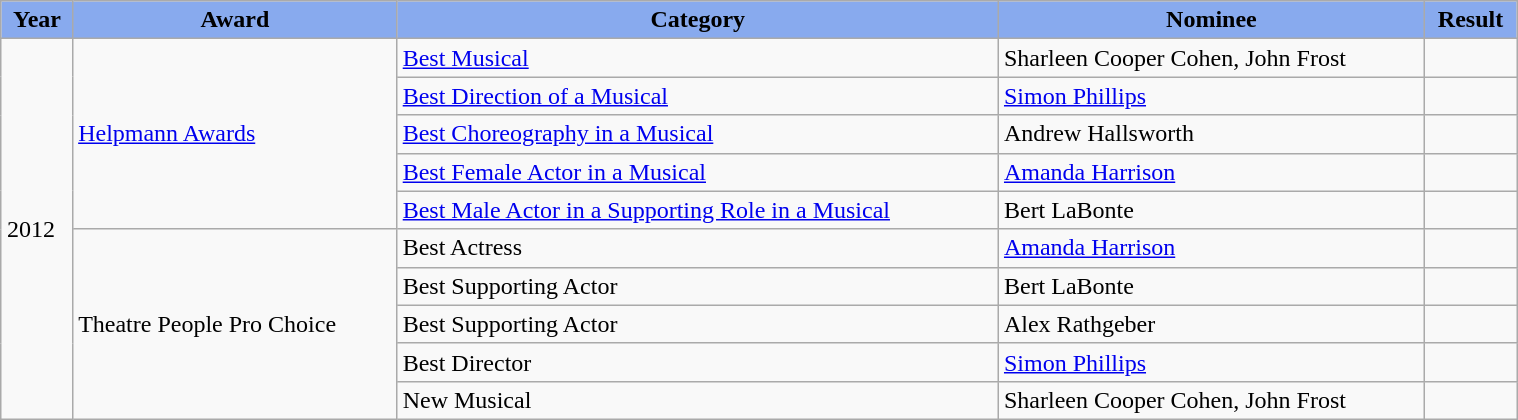<table class="wikitable"  style="width:80%; margin:1em auto 1em auto;">
<tr>
<th style="background:#88AAEE;">Year</th>
<th style="background:#88AAEE;">Award</th>
<th style="background:#88AAEE;">Category</th>
<th style="background:#88AAEE;">Nominee</th>
<th style="background:#88AAEE;">Result</th>
</tr>
<tr>
<td rowspan="10">2012</td>
<td rowspan="5"><a href='#'>Helpmann Awards</a></td>
<td><a href='#'>Best Musical</a></td>
<td>Sharleen Cooper Cohen, John Frost</td>
<td></td>
</tr>
<tr>
<td><a href='#'>Best Direction of a Musical</a></td>
<td><a href='#'>Simon Phillips</a></td>
<td></td>
</tr>
<tr>
<td><a href='#'>Best Choreography in a Musical</a></td>
<td>Andrew Hallsworth</td>
<td></td>
</tr>
<tr>
<td><a href='#'>Best Female Actor in a Musical</a></td>
<td><a href='#'>Amanda Harrison</a></td>
<td></td>
</tr>
<tr>
<td><a href='#'>Best Male Actor in a Supporting Role in a Musical</a></td>
<td>Bert LaBonte</td>
<td></td>
</tr>
<tr>
<td rowspan="5">Theatre People Pro Choice </td>
<td>Best Actress</td>
<td><a href='#'>Amanda Harrison</a></td>
<td></td>
</tr>
<tr>
<td>Best Supporting Actor</td>
<td>Bert LaBonte</td>
<td></td>
</tr>
<tr>
<td>Best Supporting Actor</td>
<td>Alex Rathgeber</td>
<td></td>
</tr>
<tr>
<td>Best Director</td>
<td><a href='#'>Simon Phillips</a></td>
<td></td>
</tr>
<tr>
<td>New Musical</td>
<td>Sharleen Cooper Cohen, John Frost</td>
<td></td>
</tr>
</table>
